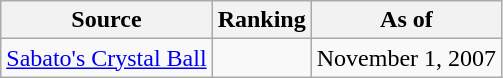<table class="wikitable" style="text-align:center">
<tr>
<th>Source</th>
<th>Ranking</th>
<th>As of</th>
</tr>
<tr>
<td align=left><a href='#'>Sabato's Crystal Ball</a></td>
<td></td>
<td>November 1, 2007</td>
</tr>
</table>
